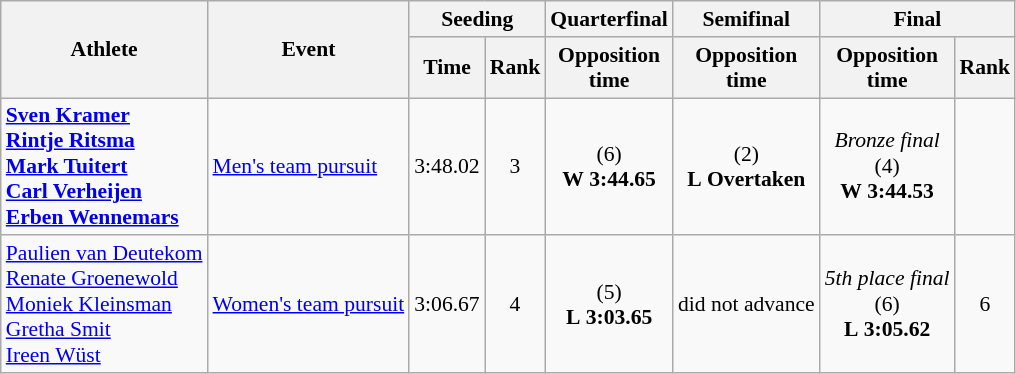<table class="wikitable" style="font-size:90%">
<tr>
<th rowspan="2">Athlete</th>
<th rowspan="2">Event</th>
<th colspan="2">Seeding</th>
<th>Quarterfinal</th>
<th>Semifinal</th>
<th colspan="2">Final</th>
</tr>
<tr>
<th>Time</th>
<th>Rank</th>
<th>Opposition<br>time</th>
<th>Opposition<br>time</th>
<th>Opposition<br>time</th>
<th>Rank</th>
</tr>
<tr>
<td><strong><a href='#'>Sven Kramer</a><br><a href='#'>Rintje Ritsma</a><br><a href='#'>Mark Tuitert</a><br><a href='#'>Carl Verheijen</a><br><a href='#'>Erben Wennemars</a></strong></td>
<td><a href='#'>Men's team pursuit</a></td>
<td align="center">3:48.02</td>
<td align="center">3</td>
<td align="center"> (6)<br><strong>W</strong> <strong>3:44.65</strong></td>
<td align="center"> (2)<br><strong>L</strong> <strong>Overtaken</strong></td>
<td align="center"><em>Bronze final</em> <br> (4)<br><strong>W</strong> <strong>3:44.53</strong></td>
<td align="center"></td>
</tr>
<tr>
<td><a href='#'>Paulien van Deutekom</a><br><a href='#'>Renate Groenewold</a><br><a href='#'>Moniek Kleinsman</a><br><a href='#'>Gretha Smit</a><br><a href='#'>Ireen Wüst</a></td>
<td><a href='#'>Women's team pursuit</a></td>
<td align="center">3:06.67</td>
<td align="center">4</td>
<td align="center"> (5)<br><strong>L</strong> <strong>3:03.65</strong></td>
<td align="center">did not advance</td>
<td align="center"><em>5th place final</em> <br> (6)<br><strong>L</strong> <strong>3:05.62</strong></td>
<td align="center">6</td>
</tr>
</table>
